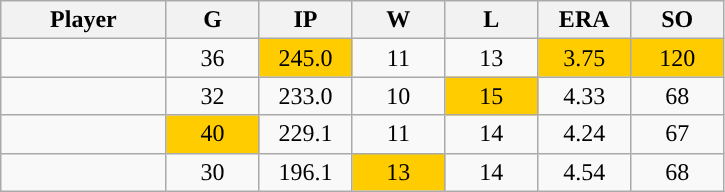<table class="wikitable sortable">
<tr>
<th bgcolor="#DDDDFF" width="16%">Player</th>
<th bgcolor="#DDDDFF" width="9%">G</th>
<th bgcolor="#DDDDFF" width="9%">IP</th>
<th bgcolor="#DDDDFF" width="9%">W</th>
<th bgcolor="#DDDDFF" width="9%">L</th>
<th bgcolor="#DDDDFF" width="9%">ERA</th>
<th bgcolor="#DDDDFF" width="9%">SO</th>
</tr>
<tr align="center">
<td></td>
<td>36</td>
<td style="background:#fc0;">245.0</td>
<td>11</td>
<td>13</td>
<td style="background:#fc0;">3.75</td>
<td style="background:#fc0;">120</td>
</tr>
<tr align="center">
<td></td>
<td>32</td>
<td>233.0</td>
<td>10</td>
<td style="background:#fc0;">15</td>
<td>4.33</td>
<td>68</td>
</tr>
<tr align="center">
<td></td>
<td style="background:#fc0;">40</td>
<td>229.1</td>
<td>11</td>
<td>14</td>
<td>4.24</td>
<td>67</td>
</tr>
<tr align="center">
<td></td>
<td>30</td>
<td>196.1</td>
<td style="background:#fc0;">13</td>
<td>14</td>
<td>4.54</td>
<td>68</td>
</tr>
</table>
